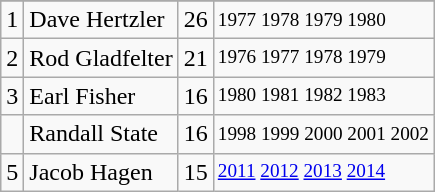<table class="wikitable">
<tr>
</tr>
<tr>
<td>1</td>
<td>Dave Hertzler</td>
<td>26</td>
<td style="font-size:80%;">1977 1978 1979 1980</td>
</tr>
<tr>
<td>2</td>
<td>Rod Gladfelter</td>
<td>21</td>
<td style="font-size:80%;">1976 1977 1978 1979</td>
</tr>
<tr>
<td>3</td>
<td>Earl Fisher</td>
<td>16</td>
<td style="font-size:80%;">1980 1981 1982 1983</td>
</tr>
<tr>
<td></td>
<td>Randall State</td>
<td>16</td>
<td style="font-size:80%;">1998 1999 2000 2001 2002</td>
</tr>
<tr>
<td>5</td>
<td>Jacob Hagen</td>
<td>15</td>
<td style="font-size:80%;"><a href='#'>2011</a> <a href='#'>2012</a> <a href='#'>2013</a> <a href='#'>2014</a></td>
</tr>
</table>
